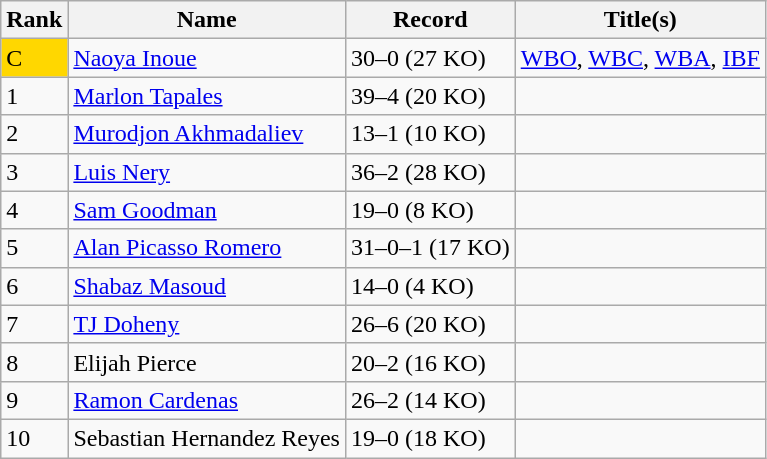<table class="wikitable">
<tr>
<th>Rank</th>
<th>Name</th>
<th>Record</th>
<th>Title(s)</th>
</tr>
<tr>
<td bgcolor=gold>C</td>
<td><a href='#'>Naoya Inoue</a></td>
<td>30–0 (27 KO)</td>
<td><a href='#'>WBO</a>, <a href='#'>WBC</a>, <a href='#'>WBA</a>, <a href='#'>IBF</a></td>
</tr>
<tr>
<td>1</td>
<td><a href='#'>Marlon Tapales</a></td>
<td>39–4 (20 KO)</td>
<td></td>
</tr>
<tr>
<td>2</td>
<td><a href='#'>Murodjon Akhmadaliev</a></td>
<td>13–1 (10 KO)</td>
<td></td>
</tr>
<tr>
<td>3</td>
<td><a href='#'>Luis Nery</a></td>
<td>36–2 (28 KO)</td>
<td></td>
</tr>
<tr>
<td>4</td>
<td><a href='#'>Sam Goodman</a></td>
<td>19–0 (8 KO)</td>
<td></td>
</tr>
<tr>
<td>5</td>
<td><a href='#'>Alan Picasso Romero</a></td>
<td>31–0–1 (17 KO)</td>
<td></td>
</tr>
<tr>
<td>6</td>
<td><a href='#'>Shabaz Masoud</a></td>
<td>14–0 (4 KO)</td>
<td></td>
</tr>
<tr>
<td>7</td>
<td><a href='#'>TJ Doheny</a></td>
<td>26–6 (20 KO)</td>
<td></td>
</tr>
<tr>
<td>8</td>
<td>Elijah Pierce</td>
<td>20–2 (16 KO)</td>
<td></td>
</tr>
<tr>
<td>9</td>
<td><a href='#'>Ramon Cardenas</a></td>
<td>26–2 (14 KO)</td>
<td></td>
</tr>
<tr>
<td>10</td>
<td>Sebastian Hernandez Reyes</td>
<td>19–0 (18 KO)</td>
<td></td>
</tr>
</table>
